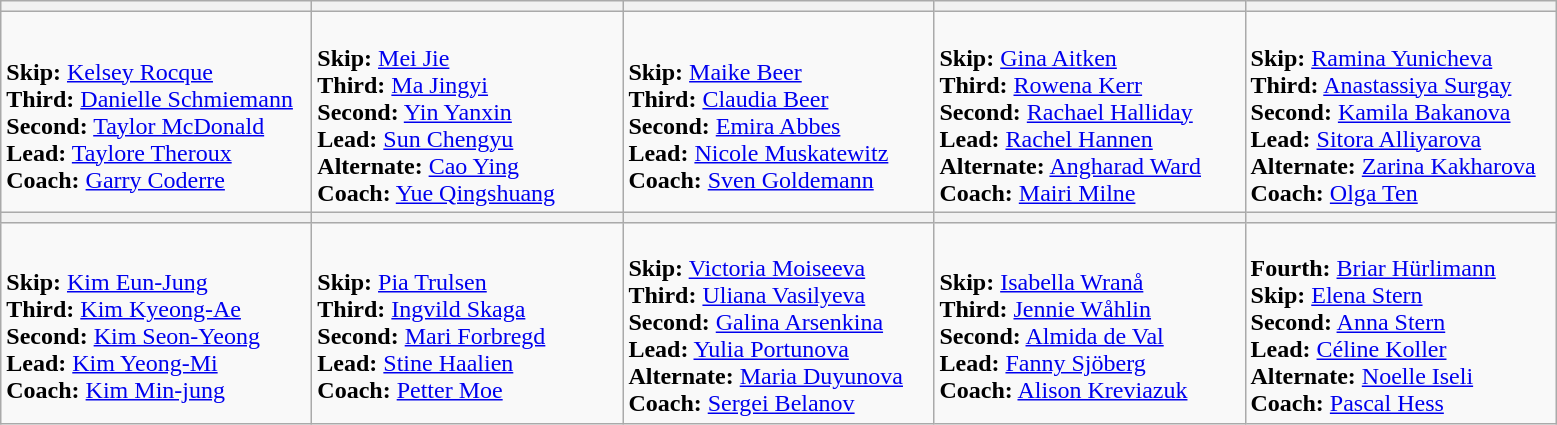<table class="wikitable">
<tr>
<th width=200></th>
<th width=200></th>
<th width=200></th>
<th width=200></th>
<th width=200></th>
</tr>
<tr>
<td><br><strong>Skip:</strong> <a href='#'>Kelsey Rocque</a><br>
<strong>Third:</strong> <a href='#'>Danielle Schmiemann</a><br>
<strong>Second:</strong> <a href='#'>Taylor McDonald</a><br>
<strong>Lead:</strong> <a href='#'>Taylore Theroux</a><br><strong>Coach:</strong> <a href='#'>Garry Coderre</a></td>
<td><br><strong>Skip:</strong> <a href='#'>Mei Jie</a><br>
<strong>Third:</strong> <a href='#'>Ma Jingyi</a><br>
<strong>Second:</strong> <a href='#'>Yin Yanxin</a><br>
<strong>Lead:</strong> <a href='#'>Sun Chengyu</a><br>
<strong>Alternate:</strong> <a href='#'>Cao Ying</a><br>
<strong>Coach:</strong> <a href='#'>Yue Qingshuang</a></td>
<td><br><strong>Skip:</strong> <a href='#'>Maike Beer</a><br>
<strong>Third:</strong> <a href='#'>Claudia Beer</a><br>
<strong>Second:</strong> <a href='#'>Emira Abbes</a><br>
<strong>Lead:</strong> <a href='#'>Nicole Muskatewitz</a><br><strong>Coach:</strong> <a href='#'>Sven Goldemann</a></td>
<td><br><strong>Skip:</strong> <a href='#'>Gina Aitken</a><br>
<strong>Third:</strong> <a href='#'>Rowena Kerr</a><br>
<strong>Second:</strong> <a href='#'>Rachael Halliday</a><br>
<strong>Lead:</strong> <a href='#'>Rachel Hannen</a><br>
<strong>Alternate:</strong> <a href='#'>Angharad Ward</a><br>
<strong>Coach:</strong> <a href='#'>Mairi Milne</a></td>
<td><br><strong>Skip:</strong> <a href='#'>Ramina Yunicheva</a><br>
<strong>Third:</strong> <a href='#'>Anastassiya Surgay</a><br>
<strong>Second:</strong> <a href='#'>Kamila Bakanova</a><br>
<strong>Lead:</strong> <a href='#'>Sitora Alliyarova</a><br>
<strong>Alternate:</strong> <a href='#'>Zarina Kakharova</a><br>
<strong>Coach:</strong> <a href='#'>Olga Ten</a></td>
</tr>
<tr>
<th width=200></th>
<th width=200></th>
<th width=200></th>
<th width=200></th>
<th width=200></th>
</tr>
<tr>
<td><br><strong>Skip:</strong> <a href='#'>Kim Eun-Jung</a><br>
<strong>Third:</strong> <a href='#'>Kim Kyeong-Ae</a><br>
<strong>Second:</strong> <a href='#'>Kim Seon-Yeong</a><br>
<strong>Lead:</strong> <a href='#'>Kim Yeong-Mi</a><br><strong>Coach:</strong> <a href='#'>Kim Min-jung</a></td>
<td><br><strong>Skip:</strong> <a href='#'>Pia Trulsen</a><br>
<strong>Third:</strong> <a href='#'>Ingvild Skaga</a><br>
<strong>Second:</strong> <a href='#'>Mari Forbregd</a><br>
<strong>Lead:</strong> <a href='#'>Stine Haalien</a><br><strong>Coach:</strong> <a href='#'>Petter Moe</a></td>
<td><br><strong>Skip:</strong> <a href='#'>Victoria Moiseeva</a><br>
<strong>Third:</strong> <a href='#'>Uliana Vasilyeva</a><br>
<strong>Second:</strong> <a href='#'>Galina Arsenkina</a><br>
<strong>Lead:</strong> <a href='#'>Yulia Portunova</a><br>
<strong>Alternate:</strong> <a href='#'>Maria Duyunova</a><br>
<strong>Coach:</strong> <a href='#'>Sergei Belanov</a></td>
<td><br><strong>Skip:</strong> <a href='#'>Isabella Wranå</a><br>
<strong>Third:</strong> <a href='#'>Jennie Wåhlin</a><br>
<strong>Second:</strong> <a href='#'>Almida de Val</a><br>
<strong>Lead:</strong> <a href='#'>Fanny Sjöberg</a><br><strong>Coach:</strong> <a href='#'>Alison Kreviazuk</a></td>
<td><br><strong>Fourth:</strong> <a href='#'>Briar Hürlimann</a><br>
<strong>Skip:</strong> <a href='#'>Elena Stern</a><br>
<strong>Second:</strong> <a href='#'>Anna Stern</a><br>
<strong>Lead:</strong> <a href='#'>Céline Koller</a><br>
<strong>Alternate:</strong> <a href='#'>Noelle Iseli</a><br>
<strong>Coach:</strong> <a href='#'>Pascal Hess</a></td>
</tr>
</table>
